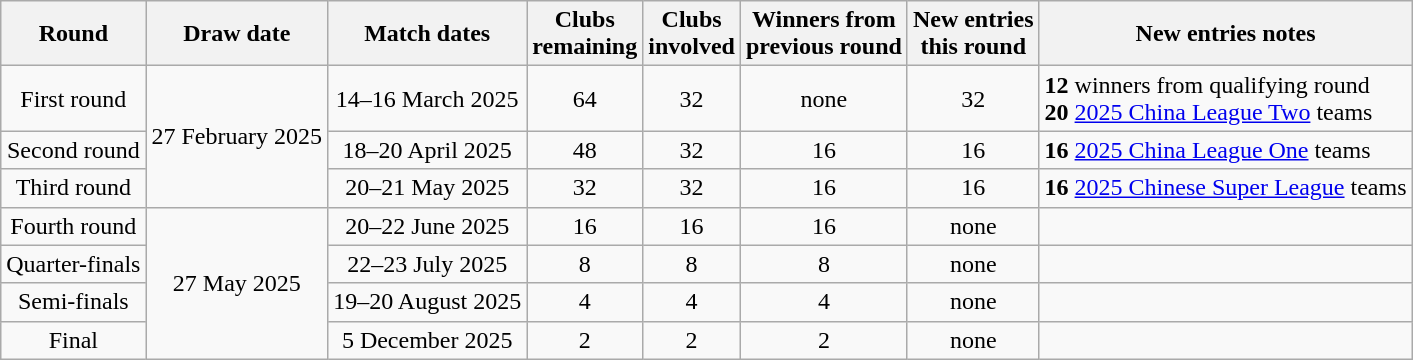<table class="wikitable">
<tr>
<th>Round</th>
<th>Draw date</th>
<th>Match dates</th>
<th>Clubs<br>remaining</th>
<th>Clubs<br>involved</th>
<th>Winners from<br>previous round</th>
<th>New entries<br>this round</th>
<th>New entries notes</th>
</tr>
<tr align=center>
<td>First round</td>
<td rowspan=3>27 February 2025</td>
<td>14–16 March 2025</td>
<td>64</td>
<td>32</td>
<td>none</td>
<td>32</td>
<td align=left><strong>12</strong> winners from qualifying round<br><strong>20</strong> <a href='#'>2025 China League Two</a> teams</td>
</tr>
<tr align=center>
<td>Second round</td>
<td>18–20 April 2025</td>
<td>48</td>
<td>32</td>
<td>16</td>
<td>16</td>
<td align=left><strong>16</strong> <a href='#'>2025 China League One</a> teams</td>
</tr>
<tr align=center>
<td>Third round</td>
<td>20–21 May 2025</td>
<td>32</td>
<td>32</td>
<td>16</td>
<td>16</td>
<td align=left><strong>16</strong> <a href='#'>2025 Chinese Super League</a> teams</td>
</tr>
<tr align=center>
<td>Fourth round</td>
<td rowspan=4>27 May 2025</td>
<td>20–22 June 2025</td>
<td>16</td>
<td>16</td>
<td>16</td>
<td>none</td>
<td align=left></td>
</tr>
<tr align=center>
<td>Quarter-finals</td>
<td>22–23 July 2025</td>
<td>8</td>
<td>8</td>
<td>8</td>
<td>none</td>
<td align=left></td>
</tr>
<tr align=center>
<td>Semi-finals</td>
<td>19–20 August 2025</td>
<td>4</td>
<td>4</td>
<td>4</td>
<td>none</td>
<td align=left></td>
</tr>
<tr align=center>
<td>Final</td>
<td>5 December 2025</td>
<td>2</td>
<td>2</td>
<td>2</td>
<td>none</td>
<td align=left></td>
</tr>
</table>
